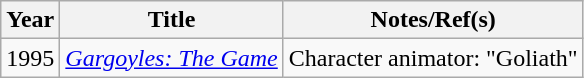<table class="wikitable">
<tr>
<th>Year</th>
<th>Title</th>
<th>Notes/Ref(s)</th>
</tr>
<tr>
<td>1995</td>
<td><em><a href='#'>Gargoyles: The Game</a></em></td>
<td>Character animator: "Goliath"</td>
</tr>
</table>
